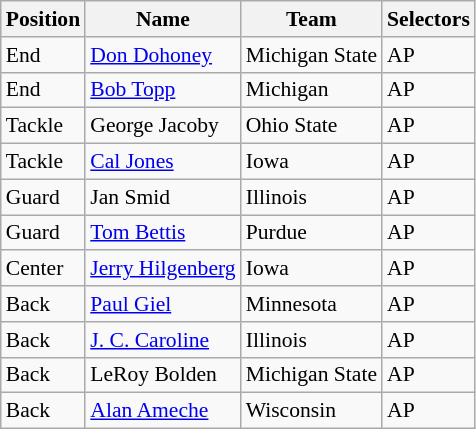<table class="wikitable" style="font-size: 90%">
<tr>
<th>Position</th>
<th>Name</th>
<th>Team</th>
<th>Selectors</th>
</tr>
<tr>
<td>End</td>
<td><a href='#'>Don Dohoney</a></td>
<td>Michigan State</td>
<td>AP</td>
</tr>
<tr>
<td>End</td>
<td><a href='#'>Bob Topp</a></td>
<td>Michigan</td>
<td>AP</td>
</tr>
<tr>
<td>Tackle</td>
<td>George Jacoby</td>
<td>Ohio State</td>
<td>AP</td>
</tr>
<tr>
<td>Tackle</td>
<td><a href='#'>Cal Jones</a></td>
<td>Iowa</td>
<td>AP</td>
</tr>
<tr>
<td>Guard</td>
<td>Jan Smid</td>
<td>Illinois</td>
<td>AP</td>
</tr>
<tr>
<td>Guard</td>
<td><a href='#'>Tom Bettis</a></td>
<td>Purdue</td>
<td>AP</td>
</tr>
<tr>
<td>Center</td>
<td><a href='#'>Jerry Hilgenberg</a></td>
<td>Iowa</td>
<td>AP</td>
</tr>
<tr>
<td>Back</td>
<td><a href='#'>Paul Giel</a></td>
<td>Minnesota</td>
<td>AP</td>
</tr>
<tr>
<td>Back</td>
<td><a href='#'>J. C. Caroline</a></td>
<td>Illinois</td>
<td>AP</td>
</tr>
<tr>
<td>Back</td>
<td>LeRoy Bolden</td>
<td>Michigan State</td>
<td>AP</td>
</tr>
<tr>
<td>Back</td>
<td><a href='#'>Alan Ameche</a></td>
<td>Wisconsin</td>
<td>AP</td>
</tr>
</table>
